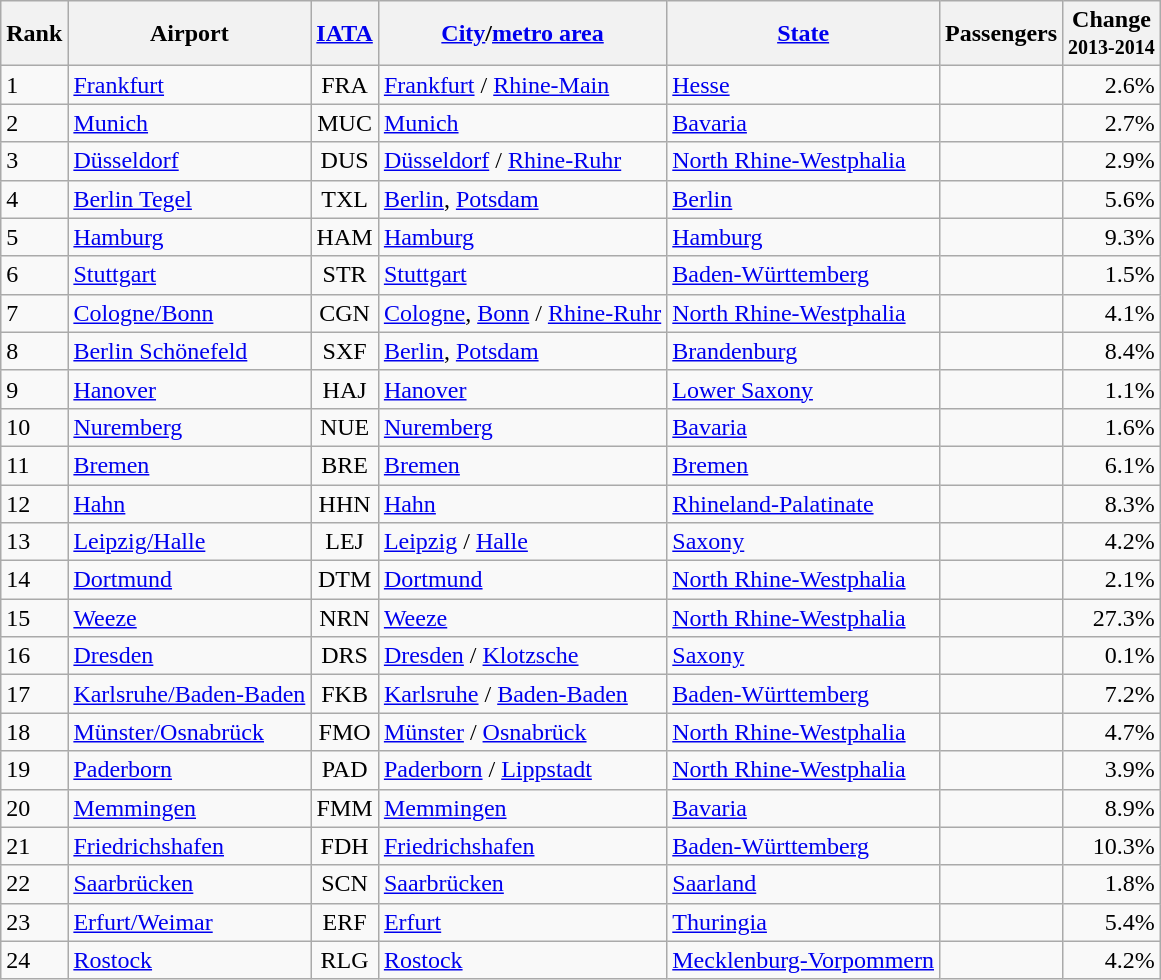<table class="wikitable sortable">
<tr>
<th>Rank</th>
<th>Airport</th>
<th><a href='#'>IATA</a></th>
<th><a href='#'>City</a>/<a href='#'>metro area</a></th>
<th><a href='#'>State</a></th>
<th class="unsortable">Passengers<br></th>
<th class="unsortable">Change<br><small>2013-2014</small></th>
</tr>
<tr>
<td>1</td>
<td><a href='#'>Frankfurt</a></td>
<td style="text-align:center;">FRA</td>
<td><a href='#'>Frankfurt</a> / <a href='#'>Rhine-Main</a></td>
<td><a href='#'>Hesse</a></td>
<td style="text-align:right;"></td>
<td style="text-align:right;">2.6%</td>
</tr>
<tr>
<td>2</td>
<td><a href='#'>Munich</a></td>
<td style="text-align:center;">MUC</td>
<td><a href='#'>Munich</a></td>
<td><a href='#'>Bavaria</a></td>
<td style="text-align:right;"></td>
<td style="text-align:right;">2.7%</td>
</tr>
<tr>
<td>3</td>
<td><a href='#'>Düsseldorf</a></td>
<td style="text-align:center;">DUS</td>
<td><a href='#'>Düsseldorf</a> / <a href='#'>Rhine-Ruhr</a></td>
<td><a href='#'>North Rhine-Westphalia</a></td>
<td style="text-align:right;"></td>
<td style="text-align:right;">2.9%</td>
</tr>
<tr>
<td>4</td>
<td><a href='#'>Berlin Tegel</a></td>
<td style="text-align:center;">TXL</td>
<td><a href='#'>Berlin</a>, <a href='#'>Potsdam</a></td>
<td><a href='#'>Berlin</a></td>
<td style="text-align:right;"></td>
<td style="text-align:right;">5.6%</td>
</tr>
<tr>
<td>5</td>
<td><a href='#'>Hamburg</a></td>
<td style="text-align:center;">HAM</td>
<td><a href='#'>Hamburg</a></td>
<td><a href='#'>Hamburg</a></td>
<td style="text-align:right;"></td>
<td style="text-align:right;">9.3%</td>
</tr>
<tr>
<td>6</td>
<td><a href='#'>Stuttgart</a></td>
<td style="text-align:center;">STR</td>
<td><a href='#'>Stuttgart</a></td>
<td><a href='#'>Baden-Württemberg</a></td>
<td style="text-align:right;"></td>
<td style="text-align:right;">1.5%</td>
</tr>
<tr>
<td>7</td>
<td><a href='#'>Cologne/Bonn</a></td>
<td style="text-align:center;">CGN</td>
<td><a href='#'>Cologne</a>, <a href='#'>Bonn</a> / <a href='#'>Rhine-Ruhr</a></td>
<td><a href='#'>North Rhine-Westphalia</a></td>
<td style="text-align:right;"></td>
<td style="text-align:right;">4.1%</td>
</tr>
<tr>
<td>8</td>
<td><a href='#'>Berlin Schönefeld</a></td>
<td style="text-align:center;">SXF</td>
<td><a href='#'>Berlin</a>, <a href='#'>Potsdam</a></td>
<td><a href='#'>Brandenburg</a></td>
<td style="text-align:right;"></td>
<td style="text-align:right;">8.4%</td>
</tr>
<tr>
<td>9</td>
<td><a href='#'>Hanover</a></td>
<td style="text-align:center;">HAJ</td>
<td><a href='#'>Hanover</a></td>
<td><a href='#'>Lower Saxony</a></td>
<td style="text-align:right;"></td>
<td style="text-align:right;">1.1%</td>
</tr>
<tr>
<td>10</td>
<td><a href='#'>Nuremberg</a></td>
<td style="text-align:center;">NUE</td>
<td><a href='#'>Nuremberg</a></td>
<td><a href='#'>Bavaria</a></td>
<td style="text-align:right;"></td>
<td style="text-align:right;">1.6%</td>
</tr>
<tr>
<td>11</td>
<td><a href='#'>Bremen</a></td>
<td style="text-align:center;">BRE</td>
<td><a href='#'>Bremen</a></td>
<td><a href='#'>Bremen</a></td>
<td style="text-align:right;"></td>
<td style="text-align:right;">6.1%</td>
</tr>
<tr>
<td>12</td>
<td><a href='#'>Hahn</a></td>
<td style="text-align:center;">HHN</td>
<td><a href='#'>Hahn</a></td>
<td><a href='#'>Rhineland-Palatinate</a></td>
<td style="text-align:right;"></td>
<td style="text-align:right;">8.3%</td>
</tr>
<tr>
<td>13</td>
<td><a href='#'>Leipzig/Halle</a></td>
<td style="text-align:center;">LEJ</td>
<td><a href='#'>Leipzig</a> / <a href='#'>Halle</a></td>
<td><a href='#'>Saxony</a></td>
<td style="text-align:right;"></td>
<td style="text-align:right;">4.2%</td>
</tr>
<tr>
<td>14</td>
<td><a href='#'>Dortmund</a></td>
<td style="text-align:center;">DTM</td>
<td><a href='#'>Dortmund</a></td>
<td><a href='#'>North Rhine-Westphalia</a></td>
<td style="text-align:right;"></td>
<td style="text-align:right;">2.1%</td>
</tr>
<tr>
<td>15</td>
<td><a href='#'>Weeze</a></td>
<td style="text-align:center;">NRN</td>
<td><a href='#'>Weeze</a></td>
<td><a href='#'>North Rhine-Westphalia</a></td>
<td style="text-align:right;"></td>
<td style="text-align:right;">27.3%</td>
</tr>
<tr>
<td>16</td>
<td><a href='#'>Dresden</a></td>
<td style="text-align:center;">DRS</td>
<td><a href='#'>Dresden</a> / <a href='#'>Klotzsche</a></td>
<td><a href='#'>Saxony</a></td>
<td style="text-align:right;"></td>
<td style="text-align:right;">0.1%</td>
</tr>
<tr>
<td>17</td>
<td><a href='#'>Karlsruhe/Baden-Baden</a></td>
<td style="text-align:center;">FKB</td>
<td><a href='#'>Karlsruhe</a> / <a href='#'>Baden-Baden</a></td>
<td><a href='#'>Baden-Württemberg</a></td>
<td style="text-align:right;"></td>
<td style="text-align:right;">7.2%</td>
</tr>
<tr>
<td>18</td>
<td><a href='#'>Münster/Osnabrück</a></td>
<td style="text-align:center;">FMO</td>
<td><a href='#'>Münster</a> / <a href='#'>Osnabrück</a></td>
<td><a href='#'>North Rhine-Westphalia</a></td>
<td style="text-align:right;"></td>
<td style="text-align:right;">4.7%</td>
</tr>
<tr>
<td>19</td>
<td><a href='#'>Paderborn</a></td>
<td style="text-align:center;">PAD</td>
<td><a href='#'>Paderborn</a> / <a href='#'>Lippstadt</a></td>
<td><a href='#'>North Rhine-Westphalia</a></td>
<td style="text-align:right;"></td>
<td style="text-align:right;">3.9%</td>
</tr>
<tr>
<td>20</td>
<td><a href='#'>Memmingen</a></td>
<td style="text-align:center;">FMM</td>
<td><a href='#'>Memmingen</a></td>
<td><a href='#'>Bavaria</a></td>
<td style="text-align:right;"></td>
<td style="text-align:right;">8.9%</td>
</tr>
<tr>
<td>21</td>
<td><a href='#'>Friedrichshafen</a></td>
<td style="text-align:center;">FDH</td>
<td><a href='#'>Friedrichshafen</a></td>
<td><a href='#'>Baden-Württemberg</a></td>
<td style="text-align:right;"></td>
<td style="text-align:right;">10.3%</td>
</tr>
<tr>
<td>22</td>
<td><a href='#'>Saarbrücken</a></td>
<td style="text-align:center;">SCN</td>
<td><a href='#'>Saarbrücken</a></td>
<td><a href='#'>Saarland</a></td>
<td style="text-align:right;"></td>
<td style="text-align:right;">1.8%</td>
</tr>
<tr>
<td>23</td>
<td><a href='#'>Erfurt/Weimar</a></td>
<td style="text-align:center;">ERF</td>
<td><a href='#'>Erfurt</a></td>
<td><a href='#'>Thuringia</a></td>
<td style="text-align:right;"></td>
<td style="text-align:right;">5.4%</td>
</tr>
<tr>
<td>24</td>
<td><a href='#'>Rostock</a></td>
<td style="text-align:center;">RLG</td>
<td><a href='#'>Rostock</a></td>
<td><a href='#'>Mecklenburg-Vorpommern</a></td>
<td style="text-align:right;"></td>
<td style="text-align:right;">4.2%</td>
</tr>
</table>
